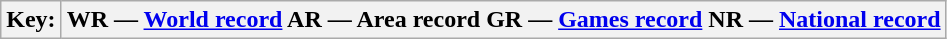<table class=wikitable>
<tr>
<th>Key:</th>
<th>WR — <a href='#'>World record</a>  AR — Area record  GR — <a href='#'>Games record</a>  NR — <a href='#'>National record</a></th>
</tr>
</table>
